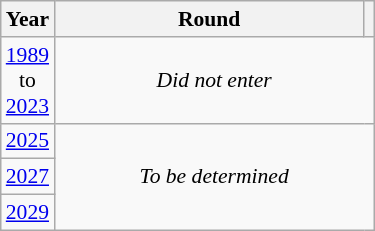<table class="wikitable" style="text-align: center; font-size:90%">
<tr>
<th>Year</th>
<th style="width:200px">Round</th>
<th></th>
</tr>
<tr>
<td><a href='#'>1989</a><br>to<br><a href='#'>2023</a></td>
<td colspan="2"><em>Did not enter</em></td>
</tr>
<tr>
<td><a href='#'>2025</a></td>
<td colspan="2" rowspan="3"><em>To be determined</em></td>
</tr>
<tr>
<td><a href='#'>2027</a></td>
</tr>
<tr>
<td><a href='#'>2029</a></td>
</tr>
</table>
